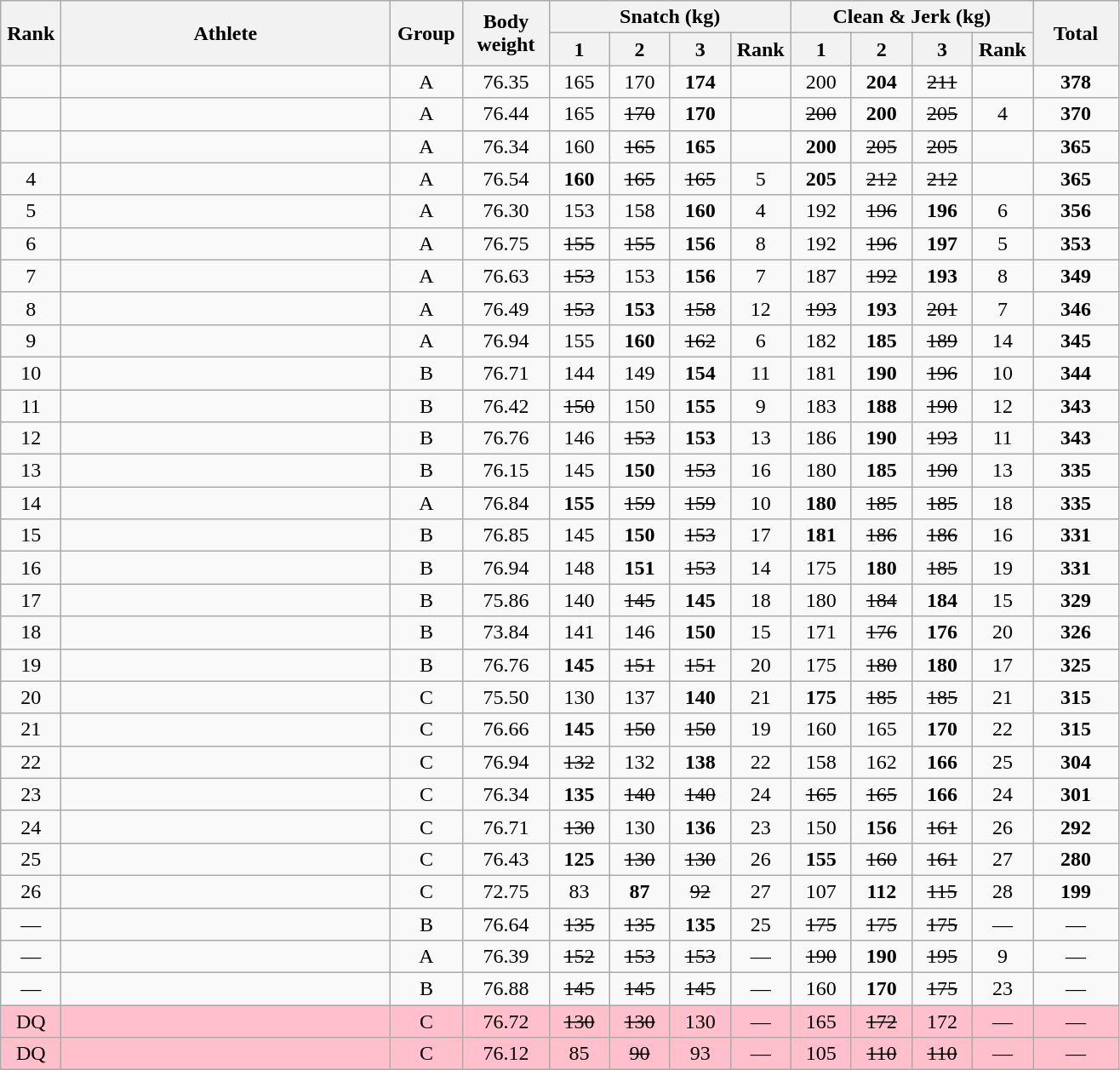<table class = "wikitable" style="text-align:center;">
<tr>
<th rowspan=2 width=40>Rank</th>
<th rowspan=2 width=250>Athlete</th>
<th rowspan=2 width=50>Group</th>
<th rowspan=2 width=60>Body weight</th>
<th colspan=4>Snatch (kg)</th>
<th colspan=4>Clean & Jerk (kg)</th>
<th rowspan=2 width=60>Total</th>
</tr>
<tr>
<th width=40>1</th>
<th width=40>2</th>
<th width=40>3</th>
<th width=40>Rank</th>
<th width=40>1</th>
<th width=40>2</th>
<th width=40>3</th>
<th width=40>Rank</th>
</tr>
<tr>
<td></td>
<td align=left></td>
<td>A</td>
<td>76.35</td>
<td>165</td>
<td>170</td>
<td><strong>174</strong></td>
<td></td>
<td>200</td>
<td><strong>204</strong></td>
<td><s>211 </s></td>
<td></td>
<td><strong>378</strong></td>
</tr>
<tr>
<td></td>
<td align=left></td>
<td>A</td>
<td>76.44</td>
<td>165</td>
<td><s>170 </s></td>
<td><strong>170</strong></td>
<td></td>
<td><s>200 </s></td>
<td><strong>200</strong></td>
<td><s>205 </s></td>
<td>4</td>
<td><strong>370</strong></td>
</tr>
<tr>
<td></td>
<td align=left></td>
<td>A</td>
<td>76.34</td>
<td>160</td>
<td><s>165 </s></td>
<td><strong>165</strong></td>
<td></td>
<td><strong>200</strong></td>
<td><s>205 </s></td>
<td><s>205 </s></td>
<td></td>
<td><strong>365</strong></td>
</tr>
<tr>
<td>4</td>
<td align=left></td>
<td>A</td>
<td>76.54</td>
<td><strong>160</strong></td>
<td><s>165 </s></td>
<td><s>165 </s></td>
<td>5</td>
<td><strong>205</strong></td>
<td><s>212 </s></td>
<td><s>212 </s></td>
<td></td>
<td><strong>365</strong></td>
</tr>
<tr>
<td>5</td>
<td align=left></td>
<td>A</td>
<td>76.30</td>
<td>153</td>
<td>158</td>
<td><strong>160</strong></td>
<td>4</td>
<td>192</td>
<td><s>196 </s></td>
<td><strong>196</strong></td>
<td>6</td>
<td><strong>356</strong></td>
</tr>
<tr>
<td>6</td>
<td align=left></td>
<td>A</td>
<td>76.75</td>
<td><s>155 </s></td>
<td><s>155 </s></td>
<td><strong>156</strong></td>
<td>8</td>
<td>192</td>
<td><s>196 </s></td>
<td><strong>197</strong></td>
<td>5</td>
<td><strong>353</strong></td>
</tr>
<tr>
<td>7</td>
<td align=left></td>
<td>A</td>
<td>76.63</td>
<td><s>153 </s></td>
<td>153</td>
<td><strong>156</strong></td>
<td>7</td>
<td>187</td>
<td><s>192 </s></td>
<td><strong>193</strong></td>
<td>8</td>
<td><strong>349</strong></td>
</tr>
<tr>
<td>8</td>
<td align=left></td>
<td>A</td>
<td>76.49</td>
<td><s>153 </s></td>
<td><strong>153</strong></td>
<td><s>158 </s></td>
<td>12</td>
<td><s>193 </s></td>
<td><strong>193</strong></td>
<td><s>201 </s></td>
<td>7</td>
<td><strong>346</strong></td>
</tr>
<tr>
<td>9</td>
<td align=left></td>
<td>A</td>
<td>76.94</td>
<td>155</td>
<td><strong>160</strong></td>
<td><s>162 </s></td>
<td>6</td>
<td>182</td>
<td><strong>185</strong></td>
<td><s>189 </s></td>
<td>14</td>
<td><strong>345</strong></td>
</tr>
<tr>
<td>10</td>
<td align=left></td>
<td>B</td>
<td>76.71</td>
<td>144</td>
<td>149</td>
<td><strong>154</strong></td>
<td>11</td>
<td>181</td>
<td><strong>190</strong></td>
<td><s>196 </s></td>
<td>10</td>
<td><strong>344</strong></td>
</tr>
<tr>
<td>11</td>
<td align=left></td>
<td>B</td>
<td>76.42</td>
<td><s>150 </s></td>
<td>150</td>
<td><strong>155</strong></td>
<td>9</td>
<td>183</td>
<td><strong>188</strong></td>
<td><s>190 </s></td>
<td>12</td>
<td><strong>343</strong></td>
</tr>
<tr>
<td>12</td>
<td align=left></td>
<td>B</td>
<td>76.76</td>
<td>146</td>
<td><s>153 </s></td>
<td><strong>153</strong></td>
<td>13</td>
<td>186</td>
<td><strong>190</strong></td>
<td><s>193 </s></td>
<td>11</td>
<td><strong>343</strong></td>
</tr>
<tr>
<td>13</td>
<td align=left></td>
<td>B</td>
<td>76.15</td>
<td>145</td>
<td><strong>150</strong></td>
<td><s>153 </s></td>
<td>16</td>
<td>180</td>
<td><strong>185</strong></td>
<td><s>190 </s></td>
<td>13</td>
<td><strong>335</strong></td>
</tr>
<tr>
<td>14</td>
<td align=left></td>
<td>A</td>
<td>76.84</td>
<td><strong>155</strong></td>
<td><s>159 </s></td>
<td><s>159 </s></td>
<td>10</td>
<td><strong>180</strong></td>
<td><s>185 </s></td>
<td><s>185 </s></td>
<td>18</td>
<td><strong>335</strong></td>
</tr>
<tr>
<td>15</td>
<td align=left></td>
<td>B</td>
<td>76.85</td>
<td>145</td>
<td><strong>150</strong></td>
<td><s>153 </s></td>
<td>17</td>
<td><strong>181</strong></td>
<td><s>186 </s></td>
<td><s>186 </s></td>
<td>16</td>
<td><strong>331</strong></td>
</tr>
<tr>
<td>16</td>
<td align=left></td>
<td>B</td>
<td>76.94</td>
<td>148</td>
<td><strong>151</strong></td>
<td><s>153 </s></td>
<td>14</td>
<td>175</td>
<td><strong>180</strong></td>
<td><s>185 </s></td>
<td>19</td>
<td><strong>331</strong></td>
</tr>
<tr>
<td>17</td>
<td align=left></td>
<td>B</td>
<td>75.86</td>
<td>140</td>
<td><s>145 </s></td>
<td><strong>145</strong></td>
<td>18</td>
<td>180</td>
<td><s>184 </s></td>
<td><strong>184</strong></td>
<td>15</td>
<td><strong>329</strong></td>
</tr>
<tr>
<td>18</td>
<td align=left></td>
<td>B</td>
<td>73.84</td>
<td>141</td>
<td>146</td>
<td><strong>150</strong></td>
<td>15</td>
<td>171</td>
<td><s>176 </s></td>
<td><strong>176</strong></td>
<td>20</td>
<td><strong>326</strong></td>
</tr>
<tr>
<td>19</td>
<td align=left></td>
<td>B</td>
<td>76.76</td>
<td><strong>145</strong></td>
<td><s>151 </s></td>
<td><s>151 </s></td>
<td>20</td>
<td>175</td>
<td><s>180 </s></td>
<td><strong>180</strong></td>
<td>17</td>
<td><strong>325</strong></td>
</tr>
<tr>
<td>20</td>
<td align=left></td>
<td>C</td>
<td>75.50</td>
<td>130</td>
<td>137</td>
<td><strong>140</strong></td>
<td>21</td>
<td><strong>175</strong></td>
<td><s>185 </s></td>
<td><s>185 </s></td>
<td>21</td>
<td><strong>315</strong></td>
</tr>
<tr>
<td>21</td>
<td align=left></td>
<td>C</td>
<td>76.66</td>
<td><strong>145</strong></td>
<td><s>150 </s></td>
<td><s>150 </s></td>
<td>19</td>
<td>160</td>
<td>165</td>
<td><strong>170</strong></td>
<td>22</td>
<td><strong>315</strong></td>
</tr>
<tr>
<td>22</td>
<td align=left></td>
<td>C</td>
<td>76.94</td>
<td><s>132 </s></td>
<td>132</td>
<td><strong>138</strong></td>
<td>22</td>
<td>158</td>
<td>162</td>
<td><strong>166</strong></td>
<td>25</td>
<td><strong>304</strong></td>
</tr>
<tr>
<td>23</td>
<td align=left></td>
<td>C</td>
<td>76.34</td>
<td><strong>135</strong></td>
<td><s>140 </s></td>
<td><s>140 </s></td>
<td>24</td>
<td><s>165 </s></td>
<td><s>165 </s></td>
<td><strong>166</strong></td>
<td>24</td>
<td><strong>301</strong></td>
</tr>
<tr>
<td>24</td>
<td align=left></td>
<td>C</td>
<td>76.71</td>
<td><s>130 </s></td>
<td>130</td>
<td><strong>136</strong></td>
<td>23</td>
<td>150</td>
<td><strong>156</strong></td>
<td><s>161 </s></td>
<td>26</td>
<td><strong>292</strong></td>
</tr>
<tr>
<td>25</td>
<td align=left></td>
<td>C</td>
<td>76.43</td>
<td><strong>125</strong></td>
<td><s>130 </s></td>
<td><s>130 </s></td>
<td>26</td>
<td><strong>155</strong></td>
<td><s>160 </s></td>
<td><s>161 </s></td>
<td>27</td>
<td><strong>280</strong></td>
</tr>
<tr>
<td>26</td>
<td align=left></td>
<td>C</td>
<td>72.75</td>
<td>83</td>
<td><strong>87</strong></td>
<td><s>92 </s></td>
<td>27</td>
<td>107</td>
<td><strong>112</strong></td>
<td><s>115 </s></td>
<td>28</td>
<td><strong>199</strong></td>
</tr>
<tr>
<td>—</td>
<td align=left></td>
<td>B</td>
<td>76.64</td>
<td><s>135 </s></td>
<td><s>135 </s></td>
<td><strong>135</strong></td>
<td>25</td>
<td><s>175 </s></td>
<td><s>175 </s></td>
<td><s>175 </s></td>
<td>—</td>
<td>—</td>
</tr>
<tr>
<td>—</td>
<td align=left></td>
<td>A</td>
<td>76.39</td>
<td><s>152 </s></td>
<td><s>153 </s></td>
<td><s>153 </s></td>
<td>—</td>
<td><s>190 </s></td>
<td><strong>190</strong></td>
<td><s>195 </s></td>
<td>9</td>
<td>—</td>
</tr>
<tr>
<td>—</td>
<td align=left></td>
<td>B</td>
<td>76.88</td>
<td><s>145 </s></td>
<td><s>145 </s></td>
<td><s>145 </s></td>
<td>—</td>
<td>160</td>
<td><strong>170</strong></td>
<td><s>175 </s></td>
<td>23</td>
<td>—</td>
</tr>
<tr bgcolor=pink>
<td>DQ</td>
<td align=left></td>
<td>C</td>
<td>76.72</td>
<td><s>130 </s></td>
<td><s>130 </s></td>
<td>130</td>
<td>—</td>
<td>165</td>
<td><s>172 </s></td>
<td>172</td>
<td>—</td>
<td>—</td>
</tr>
<tr bgcolor=pink>
<td>DQ</td>
<td align=left></td>
<td>C</td>
<td>76.12</td>
<td>85</td>
<td><s>90 </s></td>
<td>93</td>
<td>—</td>
<td>105</td>
<td><s>110 </s></td>
<td><s>110 </s></td>
<td>—</td>
<td>—</td>
</tr>
</table>
